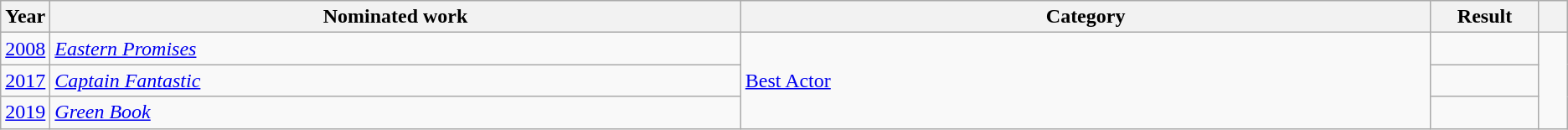<table class="wikitable sortable">
<tr>
<th scope="col" style="width:1em;">Year</th>
<th scope="col" style="width:35em;">Nominated work</th>
<th scope="col" style="width:35em;">Category</th>
<th scope="col" style="width:5em;">Result</th>
<th scope="col" style="width:1em;" class="unsortable"></th>
</tr>
<tr>
<td><a href='#'>2008</a></td>
<td><em><a href='#'>Eastern Promises</a></em></td>
<td rowspan="3"><a href='#'>Best Actor</a></td>
<td></td>
<td rowspan="3" style="text-align:center;"></td>
</tr>
<tr>
<td><a href='#'>2017</a></td>
<td><em><a href='#'>Captain Fantastic</a></em></td>
<td></td>
</tr>
<tr>
<td><a href='#'>2019</a></td>
<td><em><a href='#'>Green Book</a></em></td>
<td></td>
</tr>
</table>
